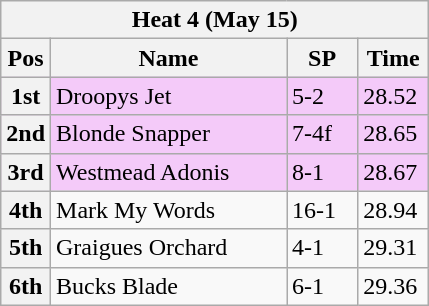<table class="wikitable">
<tr>
<th colspan="6">Heat 4 (May 15)</th>
</tr>
<tr>
<th width=20>Pos</th>
<th width=150>Name</th>
<th width=40>SP</th>
<th width=40>Time</th>
</tr>
<tr style="background: #f4caf9;">
<th>1st</th>
<td>Droopys Jet</td>
<td>5-2</td>
<td>28.52</td>
</tr>
<tr style="background: #f4caf9;">
<th>2nd</th>
<td>Blonde Snapper</td>
<td>7-4f</td>
<td>28.65</td>
</tr>
<tr style="background: #f4caf9;">
<th>3rd</th>
<td>Westmead Adonis</td>
<td>8-1</td>
<td>28.67</td>
</tr>
<tr>
<th>4th</th>
<td>Mark My Words</td>
<td>16-1</td>
<td>28.94</td>
</tr>
<tr>
<th>5th</th>
<td>Graigues Orchard</td>
<td>4-1</td>
<td>29.31</td>
</tr>
<tr>
<th>6th</th>
<td>Bucks Blade</td>
<td>6-1</td>
<td>29.36</td>
</tr>
</table>
